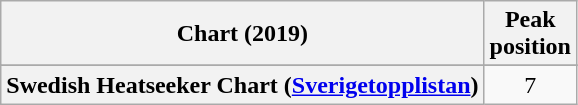<table class="wikitable plainrowheaders" style="text-align:center">
<tr>
<th scope="col">Chart (2019)</th>
<th scope="col">Peak<br>position</th>
</tr>
<tr>
</tr>
<tr>
<th scope="row">Swedish Heatseeker Chart (<a href='#'>Sverigetopplistan</a>)</th>
<td>7</td>
</tr>
</table>
